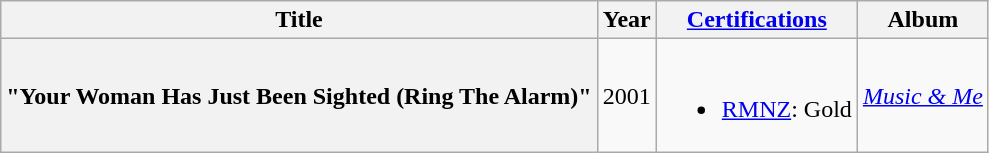<table class="wikitable plainrowheaders" style="text-align:center;">
<tr>
<th scope="col">Title</th>
<th scope="col">Year</th>
<th scope="col"><a href='#'>Certifications</a></th>
<th scope="col">Album</th>
</tr>
<tr>
<th scope="row">"Your Woman Has Just Been Sighted (Ring The Alarm)"<br></th>
<td>2001</td>
<td><br><ul><li><a href='#'>RMNZ</a>: Gold</li></ul></td>
<td><em><a href='#'>Music & Me</a></em></td>
</tr>
</table>
